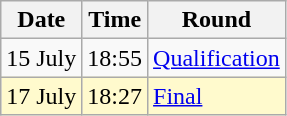<table class="wikitable">
<tr>
<th>Date</th>
<th>Time</th>
<th>Round</th>
</tr>
<tr>
<td>15 July</td>
<td>18:55</td>
<td><a href='#'>Qualification</a></td>
</tr>
<tr style=background:lemonchiffon>
<td>17 July</td>
<td>18:27</td>
<td><a href='#'>Final</a></td>
</tr>
</table>
